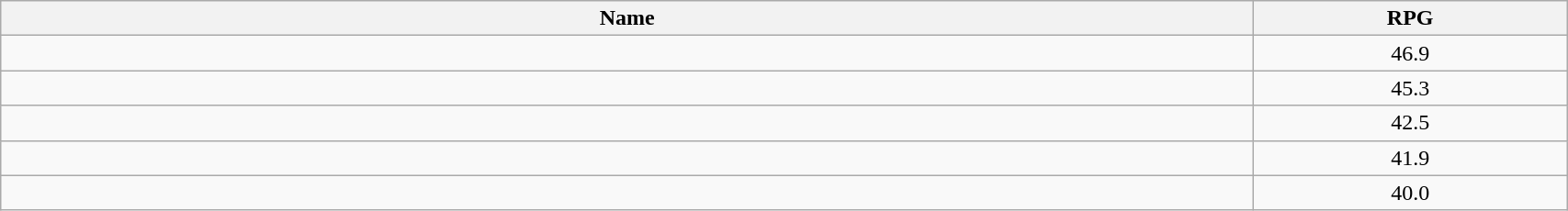<table class=wikitable width="90%">
<tr>
<th width="80%">Name</th>
<th width="20%">RPG</th>
</tr>
<tr>
<td></td>
<td align=center>46.9</td>
</tr>
<tr>
<td></td>
<td align=center>45.3</td>
</tr>
<tr>
<td></td>
<td align=center>42.5</td>
</tr>
<tr>
<td></td>
<td align=center>41.9</td>
</tr>
<tr>
<td></td>
<td align=center>40.0</td>
</tr>
</table>
